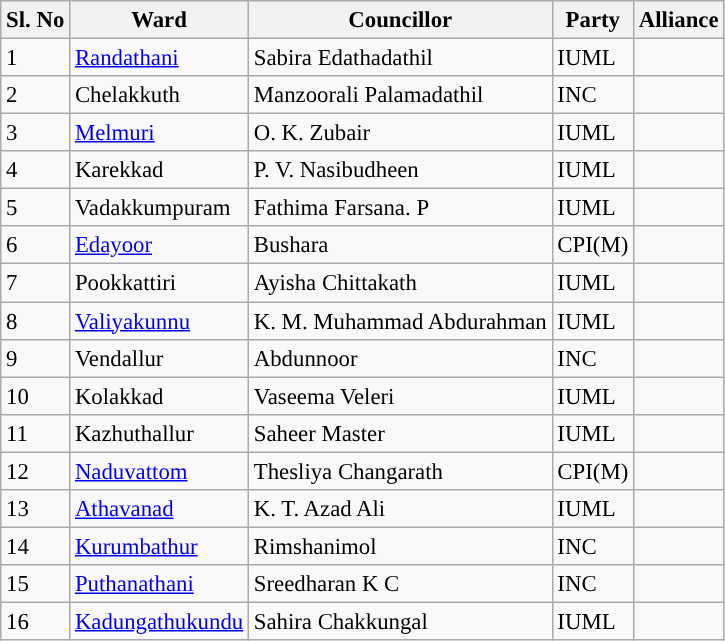<table class="wikitable sortable" style="font-size: 95%;">
<tr>
<th scope="col">Sl. No</th>
<th scope="col">Ward</th>
<th scope="col">Councillor</th>
<th scope="col">Party</th>
<th scope="col">Alliance</th>
</tr>
<tr po>
<td>1</td>
<td><a href='#'>Randathani</a></td>
<td>Sabira Edathadathil</td>
<td style="background-color:">IUML</td>
<td></td>
</tr>
<tr>
<td>2</td>
<td>Chelakkuth</td>
<td>Manzoorali Palamadathil</td>
<td style="background-color:">INC</td>
<td></td>
</tr>
<tr>
<td>3</td>
<td><a href='#'>Melmuri</a></td>
<td>O. K. Zubair</td>
<td style="background-color:">IUML</td>
<td></td>
</tr>
<tr>
<td>4</td>
<td>Karekkad</td>
<td>P. V. Nasibudheen</td>
<td style="background-color:">IUML</td>
<td></td>
</tr>
<tr>
<td>5</td>
<td>Vadakkumpuram</td>
<td>Fathima Farsana. P</td>
<td style="background-color:">IUML</td>
<td></td>
</tr>
<tr>
<td>6</td>
<td><a href='#'>Edayoor</a></td>
<td>Bushara</td>
<td style="background:">CPI(M)</td>
<td></td>
</tr>
<tr>
<td>7</td>
<td>Pookkattiri</td>
<td>Ayisha Chittakath</td>
<td style="background-color:">IUML</td>
<td></td>
</tr>
<tr>
<td>8</td>
<td><a href='#'>Valiyakunnu</a></td>
<td>K. M. Muhammad Abdurahman</td>
<td style="background-color:">IUML</td>
<td></td>
</tr>
<tr>
<td>9</td>
<td>Vendallur</td>
<td>Abdunnoor</td>
<td style="background-color:">INC</td>
<td></td>
</tr>
<tr>
<td>10</td>
<td>Kolakkad</td>
<td>Vaseema Veleri</td>
<td style="background-color:">IUML</td>
<td></td>
</tr>
<tr>
<td>11</td>
<td>Kazhuthallur</td>
<td>Saheer Master</td>
<td style="background-color:">IUML</td>
<td></td>
</tr>
<tr>
<td>12</td>
<td><a href='#'>Naduvattom</a></td>
<td>Thesliya Changarath</td>
<td style="background:">CPI(M)</td>
<td></td>
</tr>
<tr>
<td>13</td>
<td><a href='#'>Athavanad</a></td>
<td>K. T. Azad Ali</td>
<td style="background-color:">IUML</td>
<td></td>
</tr>
<tr>
<td>14</td>
<td><a href='#'>Kurumbathur</a></td>
<td>Rimshanimol</td>
<td style="background-color:">INC</td>
<td></td>
</tr>
<tr>
<td>15</td>
<td><a href='#'>Puthanathani</a></td>
<td>Sreedharan K C</td>
<td style="background-color:">INC</td>
<td></td>
</tr>
<tr>
<td>16</td>
<td><a href='#'>Kadungathukundu</a></td>
<td>Sahira Chakkungal</td>
<td style="background-color:">IUML</td>
<td></td>
</tr>
</table>
